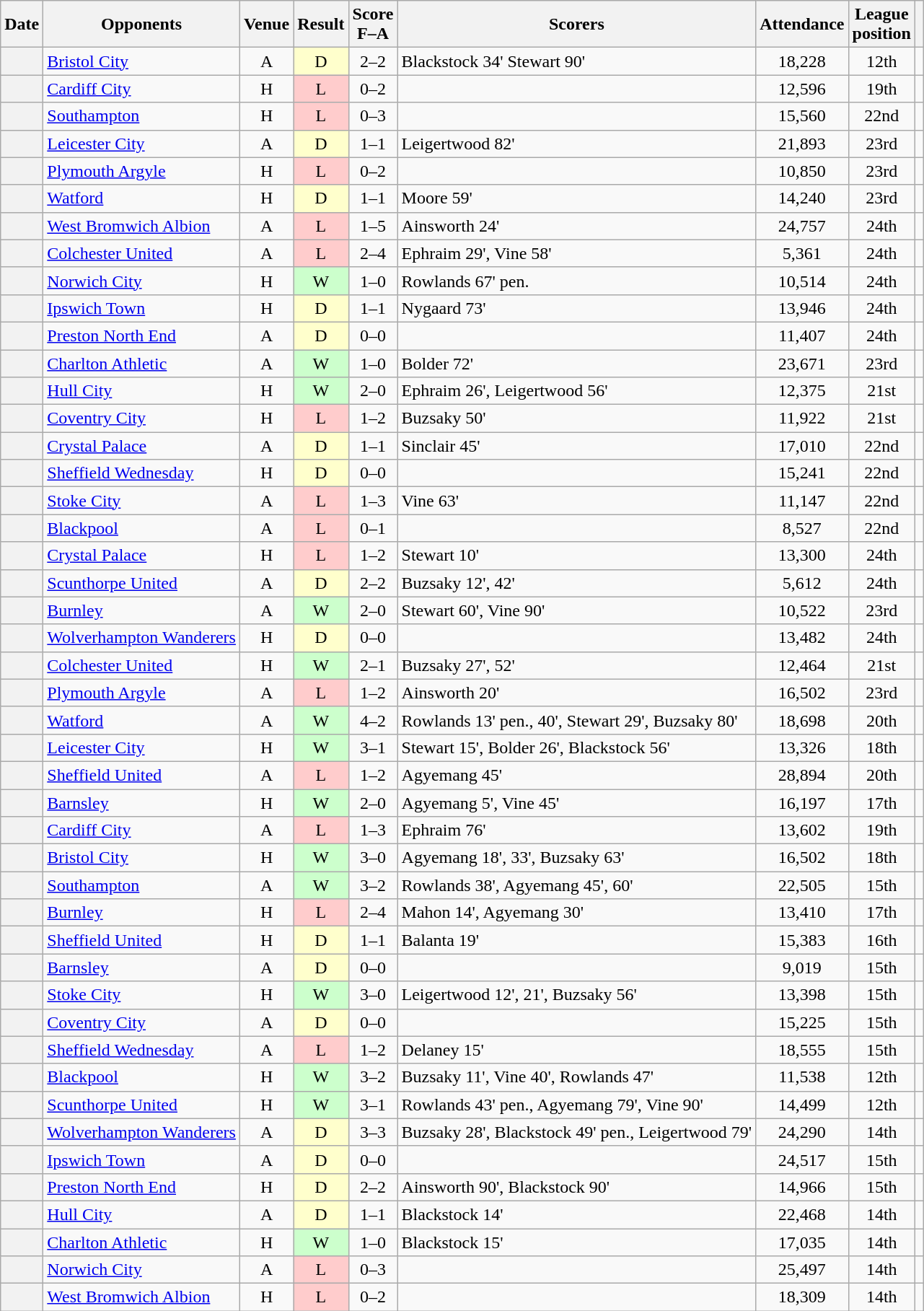<table class="wikitable plainrowheaders sortable" style="text-align:center">
<tr>
<th scope="col">Date</th>
<th scope="col">Opponents</th>
<th scope="col">Venue</th>
<th scope="col">Result</th>
<th scope="col">Score<br>F–A</th>
<th scope="col" class="unsortable">Scorers</th>
<th scope="col">Attendance</th>
<th scope="col">League<br>position</th>
<th scope="col" class="unsortable"></th>
</tr>
<tr>
<th scope=row></th>
<td align=left><a href='#'>Bristol City</a></td>
<td>A</td>
<td bgcolor=#FFFFCC>D</td>
<td>2–2</td>
<td align=left>Blackstock 34' Stewart 90'</td>
<td>18,228</td>
<td>12th</td>
<td></td>
</tr>
<tr>
<th scope=row></th>
<td align=left><a href='#'>Cardiff City</a></td>
<td>H</td>
<td bgcolor=#FFCCCC>L</td>
<td>0–2</td>
<td align=left></td>
<td>12,596</td>
<td>19th</td>
<td></td>
</tr>
<tr>
<th scope=row></th>
<td align=left><a href='#'>Southampton</a></td>
<td>H</td>
<td bgcolor=#FFCCCC>L</td>
<td>0–3</td>
<td align=left></td>
<td>15,560</td>
<td>22nd</td>
<td></td>
</tr>
<tr>
<th scope=row></th>
<td align=left><a href='#'>Leicester City</a></td>
<td>A</td>
<td bgcolor=#FFFFCC>D</td>
<td>1–1</td>
<td align=left>Leigertwood 82'</td>
<td>21,893</td>
<td>23rd</td>
<td></td>
</tr>
<tr>
<th scope=row></th>
<td align=left><a href='#'>Plymouth Argyle</a></td>
<td>H</td>
<td bgcolor=#FFCCCC>L</td>
<td>0–2</td>
<td align=left></td>
<td>10,850</td>
<td>23rd</td>
<td></td>
</tr>
<tr>
<th scope=row></th>
<td align=left><a href='#'>Watford</a></td>
<td>H</td>
<td bgcolor=#FFFFCC>D</td>
<td>1–1</td>
<td align=left>Moore 59'</td>
<td>14,240</td>
<td>23rd</td>
<td></td>
</tr>
<tr>
<th scope=row></th>
<td align=left><a href='#'>West Bromwich Albion</a></td>
<td>A</td>
<td bgcolor=#FFCCCC>L</td>
<td>1–5</td>
<td align=left>Ainsworth 24'</td>
<td>24,757</td>
<td>24th</td>
<td></td>
</tr>
<tr>
<th scope=row></th>
<td align=left><a href='#'>Colchester United</a></td>
<td>A</td>
<td bgcolor=#FFCCCC>L</td>
<td>2–4</td>
<td align=left>Ephraim 29', Vine 58'</td>
<td>5,361</td>
<td>24th</td>
<td></td>
</tr>
<tr>
<th scope=row></th>
<td align=left><a href='#'>Norwich City</a></td>
<td>H</td>
<td bgcolor=#CCFFCC>W</td>
<td>1–0</td>
<td align=left>Rowlands 67' pen.</td>
<td>10,514</td>
<td>24th</td>
<td></td>
</tr>
<tr>
<th scope=row></th>
<td align=left><a href='#'>Ipswich Town</a></td>
<td>H</td>
<td bgcolor=#FFFFCC>D</td>
<td>1–1</td>
<td align=left>Nygaard 73'</td>
<td>13,946</td>
<td>24th</td>
<td></td>
</tr>
<tr>
<th scope=row></th>
<td align=left><a href='#'>Preston North End</a></td>
<td>A</td>
<td bgcolor=#FFFFCC>D</td>
<td>0–0</td>
<td align=left></td>
<td>11,407</td>
<td>24th</td>
<td></td>
</tr>
<tr>
<th scope=row></th>
<td align=left><a href='#'>Charlton Athletic</a></td>
<td>A</td>
<td bgcolor=#CCFFCC>W</td>
<td>1–0</td>
<td align=left>Bolder 72'</td>
<td>23,671</td>
<td>23rd</td>
<td></td>
</tr>
<tr>
<th scope=row></th>
<td align=left><a href='#'>Hull City</a></td>
<td>H</td>
<td bgcolor=#CCFFCC>W</td>
<td>2–0</td>
<td align=left>Ephraim 26', Leigertwood 56'</td>
<td>12,375</td>
<td>21st</td>
<td></td>
</tr>
<tr>
<th scope=row></th>
<td align=left><a href='#'>Coventry City</a></td>
<td>H</td>
<td bgcolor=#FFCCCC>L</td>
<td>1–2</td>
<td align=left>Buzsaky 50'</td>
<td>11,922</td>
<td>21st</td>
<td></td>
</tr>
<tr>
<th scope=row></th>
<td align=left><a href='#'>Crystal Palace</a></td>
<td>A</td>
<td bgcolor=#FFFFCC>D</td>
<td>1–1</td>
<td align=left>Sinclair 45'</td>
<td>17,010</td>
<td>22nd</td>
<td></td>
</tr>
<tr>
<th scope=row></th>
<td align=left><a href='#'>Sheffield Wednesday</a></td>
<td>H</td>
<td bgcolor=#FFFFCC>D</td>
<td>0–0</td>
<td align=left></td>
<td>15,241</td>
<td>22nd</td>
<td></td>
</tr>
<tr>
<th scope=row></th>
<td align=left><a href='#'>Stoke City</a></td>
<td>A</td>
<td bgcolor=#FFCCCC>L</td>
<td>1–3</td>
<td align=left>Vine 63'</td>
<td>11,147</td>
<td>22nd</td>
<td></td>
</tr>
<tr>
<th scope=row></th>
<td align=left><a href='#'>Blackpool</a></td>
<td>A</td>
<td bgcolor=#FFCCCC>L</td>
<td>0–1</td>
<td align=left></td>
<td>8,527</td>
<td>22nd</td>
<td></td>
</tr>
<tr>
<th scope=row></th>
<td align=left><a href='#'>Crystal Palace</a></td>
<td>H</td>
<td bgcolor=#FFCCCC>L</td>
<td>1–2</td>
<td align=left>Stewart 10'</td>
<td>13,300</td>
<td>24th</td>
<td></td>
</tr>
<tr>
<th scope=row></th>
<td align=left><a href='#'>Scunthorpe United</a></td>
<td>A</td>
<td bgcolor=#FFFFCC>D</td>
<td>2–2</td>
<td align=left>Buzsaky 12', 42'</td>
<td>5,612</td>
<td>24th</td>
<td></td>
</tr>
<tr>
<th scope=row></th>
<td align=left><a href='#'>Burnley</a></td>
<td>A</td>
<td bgcolor=#CCFFCC>W</td>
<td>2–0</td>
<td align=left>Stewart 60', Vine 90'</td>
<td>10,522</td>
<td>23rd</td>
<td></td>
</tr>
<tr>
<th scope=row></th>
<td align=left><a href='#'>Wolverhampton Wanderers</a></td>
<td>H</td>
<td bgcolor=#FFFFCC>D</td>
<td>0–0</td>
<td align=left></td>
<td>13,482</td>
<td>24th</td>
<td></td>
</tr>
<tr>
<th scope=row></th>
<td align=left><a href='#'>Colchester United</a></td>
<td>H</td>
<td bgcolor=#CCFFCC>W</td>
<td>2–1</td>
<td align=left>Buzsaky 27', 52'</td>
<td>12,464</td>
<td>21st</td>
<td></td>
</tr>
<tr>
<th scope=row></th>
<td align=left><a href='#'>Plymouth Argyle</a></td>
<td>A</td>
<td bgcolor=#FFCCCC>L</td>
<td>1–2</td>
<td align=left>Ainsworth 20'</td>
<td>16,502</td>
<td>23rd</td>
<td></td>
</tr>
<tr>
<th scope=row></th>
<td align=left><a href='#'>Watford</a></td>
<td>A</td>
<td bgcolor=#CCFFCC>W</td>
<td>4–2</td>
<td align=left>Rowlands 13' pen., 40', Stewart 29', Buzsaky 80'</td>
<td>18,698</td>
<td>20th</td>
<td></td>
</tr>
<tr>
<th scope=row></th>
<td align=left><a href='#'>Leicester City</a></td>
<td>H</td>
<td bgcolor=#CCFFCC>W</td>
<td>3–1</td>
<td align=left>Stewart 15', Bolder 26', Blackstock 56'</td>
<td>13,326</td>
<td>18th</td>
<td></td>
</tr>
<tr>
<th scope=row></th>
<td align=left><a href='#'>Sheffield United</a></td>
<td>A</td>
<td bgcolor=#FFCCCC>L</td>
<td>1–2</td>
<td align=left>Agyemang 45'</td>
<td>28,894</td>
<td>20th</td>
<td></td>
</tr>
<tr>
<th scope=row></th>
<td align=left><a href='#'>Barnsley</a></td>
<td>H</td>
<td bgcolor=#CCFFCC>W</td>
<td>2–0</td>
<td align=left>Agyemang 5', Vine 45'</td>
<td>16,197</td>
<td>17th</td>
<td></td>
</tr>
<tr>
<th scope=row></th>
<td align=left><a href='#'>Cardiff City</a></td>
<td>A</td>
<td bgcolor=#FFCCCC>L</td>
<td>1–3</td>
<td align=left>Ephraim 76'</td>
<td>13,602</td>
<td>19th</td>
<td></td>
</tr>
<tr>
<th scope=row></th>
<td align=left><a href='#'>Bristol City</a></td>
<td>H</td>
<td bgcolor=#CCFFCC>W</td>
<td>3–0</td>
<td align=left>Agyemang 18', 33', Buzsaky 63'</td>
<td>16,502</td>
<td>18th</td>
<td></td>
</tr>
<tr>
<th scope=row></th>
<td align=left><a href='#'>Southampton</a></td>
<td>A</td>
<td bgcolor=#CCFFCC>W</td>
<td>3–2</td>
<td align=left>Rowlands 38', Agyemang 45', 60'</td>
<td>22,505</td>
<td>15th</td>
<td></td>
</tr>
<tr>
<th scope=row></th>
<td align=left><a href='#'>Burnley</a></td>
<td>H</td>
<td bgcolor=#FFCCCC>L</td>
<td>2–4</td>
<td align=left>Mahon 14', Agyemang 30'</td>
<td>13,410</td>
<td>17th</td>
<td></td>
</tr>
<tr>
<th scope=row></th>
<td align=left><a href='#'>Sheffield United</a></td>
<td>H</td>
<td bgcolor=#FFFFCC>D</td>
<td>1–1</td>
<td align=left>Balanta 19'</td>
<td>15,383</td>
<td>16th</td>
<td></td>
</tr>
<tr>
<th scope=row></th>
<td align=left><a href='#'>Barnsley</a></td>
<td>A</td>
<td bgcolor=#FFFFCC>D</td>
<td>0–0</td>
<td align=left></td>
<td>9,019</td>
<td>15th</td>
<td></td>
</tr>
<tr>
<th scope=row></th>
<td align=left><a href='#'>Stoke City</a></td>
<td>H</td>
<td bgcolor=#CCFFCC>W</td>
<td>3–0</td>
<td align=left>Leigertwood 12', 21', Buzsaky 56'</td>
<td>13,398</td>
<td>15th</td>
<td></td>
</tr>
<tr>
<th scope=row></th>
<td align=left><a href='#'>Coventry City</a></td>
<td>A</td>
<td bgcolor=#FFFFCC>D</td>
<td>0–0</td>
<td align=left></td>
<td>15,225</td>
<td>15th</td>
<td></td>
</tr>
<tr>
<th scope=row></th>
<td align=left><a href='#'>Sheffield Wednesday</a></td>
<td>A</td>
<td bgcolor=#FFCCCC>L</td>
<td>1–2</td>
<td align=left>Delaney 15'</td>
<td>18,555</td>
<td>15th</td>
<td></td>
</tr>
<tr>
<th scope=row></th>
<td align=left><a href='#'>Blackpool</a></td>
<td>H</td>
<td bgcolor=#CCFFCC>W</td>
<td>3–2</td>
<td align=left>Buzsaky 11', Vine 40', Rowlands 47'</td>
<td>11,538</td>
<td>12th</td>
<td></td>
</tr>
<tr>
<th scope=row></th>
<td align=left><a href='#'>Scunthorpe United</a></td>
<td>H</td>
<td bgcolor=#CCFFCC>W</td>
<td>3–1</td>
<td align=left>Rowlands 43' pen., Agyemang 79', Vine 90'</td>
<td>14,499</td>
<td>12th</td>
<td></td>
</tr>
<tr>
<th scope=row></th>
<td align=left><a href='#'>Wolverhampton Wanderers</a></td>
<td>A</td>
<td bgcolor=#FFFFCC>D</td>
<td>3–3</td>
<td align=left>Buzsaky 28', Blackstock 49' pen., Leigertwood 79'</td>
<td>24,290</td>
<td>14th</td>
<td></td>
</tr>
<tr>
<th scope=row></th>
<td align=left><a href='#'>Ipswich Town</a></td>
<td>A</td>
<td bgcolor=#FFFFCC>D</td>
<td>0–0</td>
<td align=left></td>
<td>24,517</td>
<td>15th</td>
<td></td>
</tr>
<tr>
<th scope=row></th>
<td align=left><a href='#'>Preston North End</a></td>
<td>H</td>
<td bgcolor=#FFFFCC>D</td>
<td>2–2</td>
<td align=left>Ainsworth 90', Blackstock 90'</td>
<td>14,966</td>
<td>15th</td>
<td></td>
</tr>
<tr>
<th scope=row></th>
<td align=left><a href='#'>Hull City</a></td>
<td>A</td>
<td bgcolor=#FFFFCC>D</td>
<td>1–1</td>
<td align=left>Blackstock 14'</td>
<td>22,468</td>
<td>14th</td>
<td></td>
</tr>
<tr>
<th scope=row></th>
<td align=left><a href='#'>Charlton Athletic</a></td>
<td>H</td>
<td bgcolor=#CCFFCC>W</td>
<td>1–0</td>
<td align=left>Blackstock 15'</td>
<td>17,035</td>
<td>14th</td>
<td></td>
</tr>
<tr>
<th scope=row></th>
<td align=left><a href='#'>Norwich City</a></td>
<td>A</td>
<td bgcolor=#FFCCCC>L</td>
<td>0–3</td>
<td align=left></td>
<td>25,497</td>
<td>14th</td>
<td></td>
</tr>
<tr>
<th scope=row></th>
<td align=left><a href='#'>West Bromwich Albion</a></td>
<td>H</td>
<td bgcolor=#FFCCCC>L</td>
<td>0–2</td>
<td align=left></td>
<td>18,309</td>
<td>14th</td>
<td></td>
</tr>
</table>
